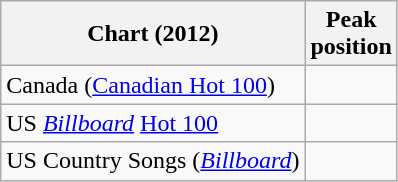<table class="wikitable sortable">
<tr>
<th align="left">Chart (2012)</th>
<th align="left">Peak<br>position</th>
</tr>
<tr>
<td>Canada (<a href='#'>Canadian Hot 100</a>)</td>
<td></td>
</tr>
<tr>
<td>US <a href='#'><em>Billboard</em></a> <a href='#'>Hot 100</a></td>
<td></td>
</tr>
<tr>
<td>US Country Songs (<em><a href='#'>Billboard</a></em>)</td>
<td></td>
</tr>
</table>
